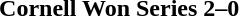<table class="noborder" style="text-align: center; border: none; width: 100%">
<tr>
<th width="97%"><strong>Cornell Won Series 2–0</strong></th>
<th width="3%"></th>
</tr>
</table>
